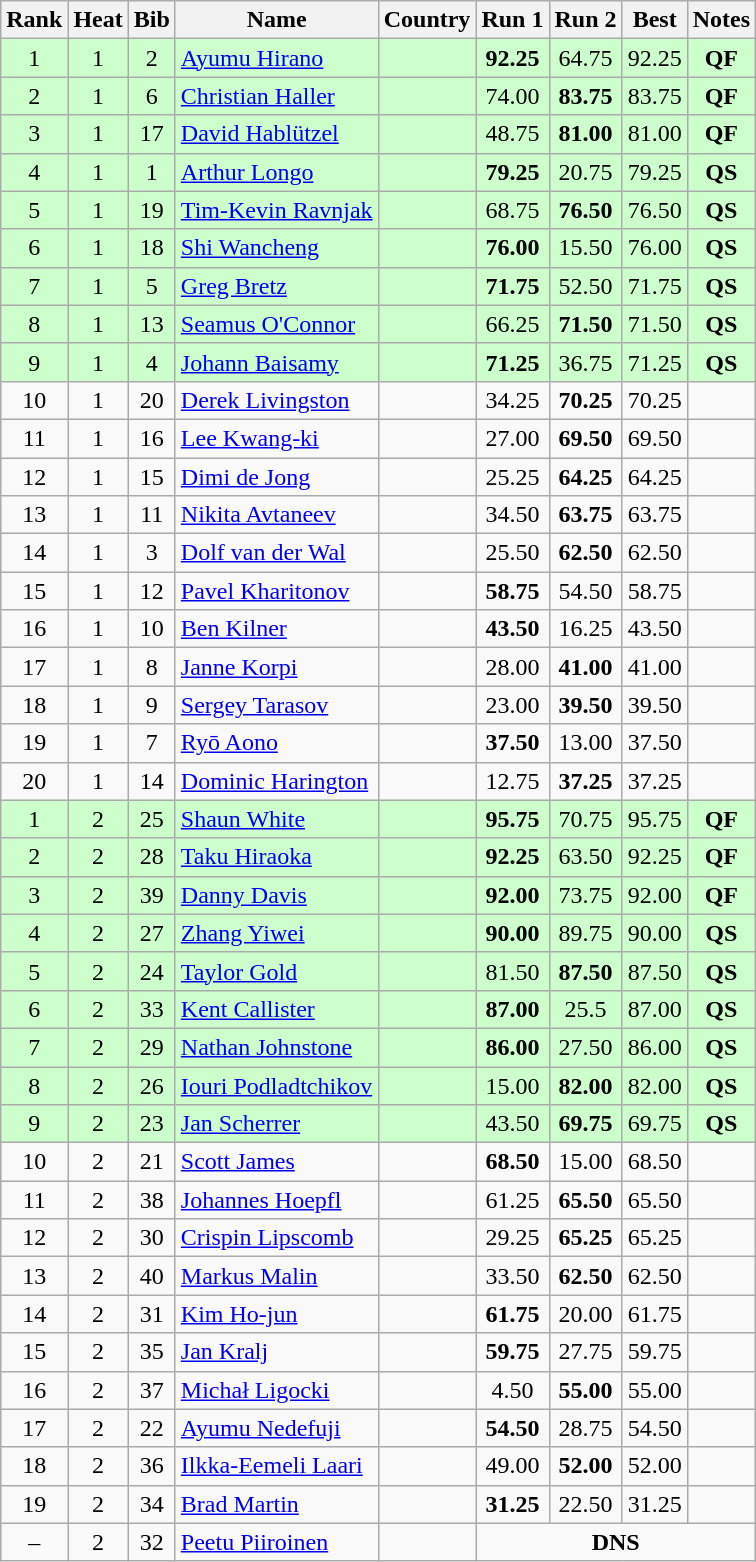<table class="wikitable sortable" style="text-align:center">
<tr>
<th>Rank</th>
<th>Heat</th>
<th>Bib</th>
<th>Name</th>
<th>Country</th>
<th>Run 1</th>
<th>Run 2</th>
<th>Best</th>
<th>Notes</th>
</tr>
<tr bgcolor="#ccffcc">
<td>1</td>
<td>1</td>
<td>2</td>
<td align=left><a href='#'>Ayumu Hirano</a></td>
<td align=left></td>
<td><strong>92.25</strong></td>
<td>64.75</td>
<td>92.25</td>
<td><strong>QF</strong></td>
</tr>
<tr bgcolor="#ccffcc">
<td>2</td>
<td>1</td>
<td>6</td>
<td align=left><a href='#'>Christian Haller</a></td>
<td align=left></td>
<td>74.00</td>
<td><strong>83.75</strong></td>
<td>83.75</td>
<td><strong>QF</strong></td>
</tr>
<tr bgcolor="#ccffcc">
<td>3</td>
<td>1</td>
<td>17</td>
<td align=left><a href='#'>David Hablützel</a></td>
<td align=left></td>
<td>48.75</td>
<td><strong>81.00</strong></td>
<td>81.00</td>
<td><strong>QF</strong></td>
</tr>
<tr bgcolor="#ccffcc">
<td>4</td>
<td>1</td>
<td>1</td>
<td align=left><a href='#'>Arthur Longo</a></td>
<td align=left></td>
<td><strong>79.25</strong></td>
<td>20.75</td>
<td>79.25</td>
<td><strong>QS</strong></td>
</tr>
<tr bgcolor="#ccffcc">
<td>5</td>
<td>1</td>
<td>19</td>
<td align=left><a href='#'>Tim-Kevin Ravnjak</a></td>
<td align=left></td>
<td>68.75</td>
<td><strong>76.50</strong></td>
<td>76.50</td>
<td><strong>QS</strong></td>
</tr>
<tr bgcolor="#ccffcc">
<td>6</td>
<td>1</td>
<td>18</td>
<td align=left><a href='#'>Shi Wancheng</a></td>
<td align=left></td>
<td><strong>76.00</strong></td>
<td>15.50</td>
<td>76.00</td>
<td><strong>QS</strong></td>
</tr>
<tr bgcolor="#ccffcc">
<td>7</td>
<td>1</td>
<td>5</td>
<td align=left><a href='#'>Greg Bretz</a></td>
<td align=left></td>
<td><strong>71.75</strong></td>
<td>52.50</td>
<td>71.75</td>
<td><strong>QS</strong></td>
</tr>
<tr bgcolor="#ccffcc">
<td>8</td>
<td>1</td>
<td>13</td>
<td align=left><a href='#'>Seamus O'Connor</a></td>
<td align=left></td>
<td>66.25</td>
<td><strong>71.50</strong></td>
<td>71.50</td>
<td><strong>QS</strong></td>
</tr>
<tr bgcolor="#ccffcc">
<td>9</td>
<td>1</td>
<td>4</td>
<td align=left><a href='#'>Johann Baisamy</a></td>
<td align=left></td>
<td><strong>71.25</strong></td>
<td>36.75</td>
<td>71.25</td>
<td><strong>QS</strong></td>
</tr>
<tr>
<td>10</td>
<td>1</td>
<td>20</td>
<td align=left><a href='#'>Derek Livingston</a></td>
<td align=left></td>
<td>34.25</td>
<td><strong>70.25</strong></td>
<td>70.25</td>
<td></td>
</tr>
<tr>
<td>11</td>
<td>1</td>
<td>16</td>
<td align=left><a href='#'>Lee Kwang-ki</a></td>
<td align=left></td>
<td>27.00</td>
<td><strong>69.50</strong></td>
<td>69.50</td>
<td></td>
</tr>
<tr>
<td>12</td>
<td>1</td>
<td>15</td>
<td align=left><a href='#'>Dimi de Jong</a></td>
<td align=left></td>
<td>25.25</td>
<td><strong>64.25</strong></td>
<td>64.25</td>
<td></td>
</tr>
<tr>
<td>13</td>
<td>1</td>
<td>11</td>
<td align=left><a href='#'>Nikita Avtaneev</a></td>
<td align=left></td>
<td>34.50</td>
<td><strong>63.75</strong></td>
<td>63.75</td>
<td></td>
</tr>
<tr>
<td>14</td>
<td>1</td>
<td>3</td>
<td align=left><a href='#'>Dolf van der Wal</a></td>
<td align=left></td>
<td>25.50</td>
<td><strong>62.50</strong></td>
<td>62.50</td>
<td></td>
</tr>
<tr>
<td>15</td>
<td>1</td>
<td>12</td>
<td align=left><a href='#'>Pavel Kharitonov</a></td>
<td align=left></td>
<td><strong>58.75</strong></td>
<td>54.50</td>
<td>58.75</td>
<td></td>
</tr>
<tr>
<td>16</td>
<td>1</td>
<td>10</td>
<td align=left><a href='#'>Ben Kilner</a></td>
<td align=left></td>
<td><strong>43.50</strong></td>
<td>16.25</td>
<td>43.50</td>
<td></td>
</tr>
<tr>
<td>17</td>
<td>1</td>
<td>8</td>
<td align=left><a href='#'>Janne Korpi</a></td>
<td align=left></td>
<td>28.00</td>
<td><strong>41.00</strong></td>
<td>41.00</td>
<td></td>
</tr>
<tr>
<td>18</td>
<td>1</td>
<td>9</td>
<td align=left><a href='#'>Sergey Tarasov</a></td>
<td align=left></td>
<td>23.00</td>
<td><strong>39.50</strong></td>
<td>39.50</td>
<td></td>
</tr>
<tr>
<td>19</td>
<td>1</td>
<td>7</td>
<td align=left><a href='#'>Ryō Aono</a></td>
<td align=left></td>
<td><strong>37.50</strong></td>
<td>13.00</td>
<td>37.50</td>
<td></td>
</tr>
<tr>
<td>20</td>
<td>1</td>
<td>14</td>
<td align=left><a href='#'>Dominic Harington</a></td>
<td align=left></td>
<td>12.75</td>
<td><strong>37.25</strong></td>
<td>37.25</td>
<td></td>
</tr>
<tr bgcolor="#ccffcc">
<td>1</td>
<td>2</td>
<td>25</td>
<td align=left><a href='#'>Shaun White</a></td>
<td align=left></td>
<td><strong>95.75</strong></td>
<td>70.75</td>
<td>95.75</td>
<td><strong>QF</strong></td>
</tr>
<tr bgcolor="#ccffcc">
<td>2</td>
<td>2</td>
<td>28</td>
<td align=left><a href='#'>Taku Hiraoka</a></td>
<td align=left></td>
<td><strong>92.25</strong></td>
<td>63.50</td>
<td>92.25</td>
<td><strong>QF</strong></td>
</tr>
<tr bgcolor="#ccffcc">
<td>3</td>
<td>2</td>
<td>39</td>
<td align=left><a href='#'>Danny Davis</a></td>
<td align=left></td>
<td><strong>92.00</strong></td>
<td>73.75</td>
<td>92.00</td>
<td><strong>QF</strong></td>
</tr>
<tr bgcolor="#ccffcc">
<td>4</td>
<td>2</td>
<td>27</td>
<td align=left><a href='#'>Zhang Yiwei</a></td>
<td align=left></td>
<td><strong>90.00</strong></td>
<td>89.75</td>
<td>90.00</td>
<td><strong>QS</strong></td>
</tr>
<tr bgcolor="#ccffcc">
<td>5</td>
<td>2</td>
<td>24</td>
<td align=left><a href='#'>Taylor Gold</a></td>
<td align=left></td>
<td>81.50</td>
<td><strong>87.50</strong></td>
<td>87.50</td>
<td><strong>QS</strong></td>
</tr>
<tr bgcolor="#ccffcc">
<td>6</td>
<td>2</td>
<td>33</td>
<td align=left><a href='#'>Kent Callister</a></td>
<td align=left></td>
<td><strong>87.00</strong></td>
<td>25.5</td>
<td>87.00</td>
<td><strong>QS</strong></td>
</tr>
<tr bgcolor="#ccffcc">
<td>7</td>
<td>2</td>
<td>29</td>
<td align=left><a href='#'>Nathan Johnstone</a></td>
<td align=left></td>
<td><strong>86.00</strong></td>
<td>27.50</td>
<td>86.00</td>
<td><strong>QS</strong></td>
</tr>
<tr bgcolor="#ccffcc">
<td>8</td>
<td>2</td>
<td>26</td>
<td align=left><a href='#'>Iouri Podladtchikov</a></td>
<td align=left></td>
<td>15.00</td>
<td><strong>82.00</strong></td>
<td>82.00</td>
<td><strong>QS</strong></td>
</tr>
<tr bgcolor="#ccffcc">
<td>9</td>
<td>2</td>
<td>23</td>
<td align=left><a href='#'>Jan Scherrer</a></td>
<td align=left></td>
<td>43.50</td>
<td><strong>69.75</strong></td>
<td>69.75</td>
<td><strong>QS</strong></td>
</tr>
<tr>
<td>10</td>
<td>2</td>
<td>21</td>
<td align=left><a href='#'>Scott James</a></td>
<td align=left></td>
<td><strong>68.50</strong></td>
<td>15.00</td>
<td>68.50</td>
<td></td>
</tr>
<tr>
<td>11</td>
<td>2</td>
<td>38</td>
<td align=left><a href='#'>Johannes Hoepfl</a></td>
<td align=left></td>
<td>61.25</td>
<td><strong>65.50</strong></td>
<td>65.50</td>
<td></td>
</tr>
<tr>
<td>12</td>
<td>2</td>
<td>30</td>
<td align=left><a href='#'>Crispin Lipscomb</a></td>
<td align=left></td>
<td>29.25</td>
<td><strong>65.25</strong></td>
<td>65.25</td>
<td></td>
</tr>
<tr>
<td>13</td>
<td>2</td>
<td>40</td>
<td align=left><a href='#'>Markus Malin</a></td>
<td align=left></td>
<td>33.50</td>
<td><strong>62.50</strong></td>
<td>62.50</td>
<td></td>
</tr>
<tr>
<td>14</td>
<td>2</td>
<td>31</td>
<td align=left><a href='#'>Kim Ho-jun</a></td>
<td align=left></td>
<td><strong>61.75</strong></td>
<td>20.00</td>
<td>61.75</td>
<td></td>
</tr>
<tr>
<td>15</td>
<td>2</td>
<td>35</td>
<td align=left><a href='#'>Jan Kralj</a></td>
<td align=left></td>
<td><strong>59.75</strong></td>
<td>27.75</td>
<td>59.75</td>
<td></td>
</tr>
<tr>
<td>16</td>
<td>2</td>
<td>37</td>
<td align=left><a href='#'>Michał Ligocki</a></td>
<td align=left></td>
<td>4.50</td>
<td><strong>55.00</strong></td>
<td>55.00</td>
<td></td>
</tr>
<tr>
<td>17</td>
<td>2</td>
<td>22</td>
<td align=left><a href='#'>Ayumu Nedefuji</a></td>
<td align=left></td>
<td><strong>54.50</strong></td>
<td>28.75</td>
<td>54.50</td>
<td></td>
</tr>
<tr>
<td>18</td>
<td>2</td>
<td>36</td>
<td align=left><a href='#'>Ilkka-Eemeli Laari</a></td>
<td align=left></td>
<td>49.00</td>
<td><strong>52.00</strong></td>
<td>52.00</td>
<td></td>
</tr>
<tr>
<td>19</td>
<td>2</td>
<td>34</td>
<td align=left><a href='#'>Brad Martin</a></td>
<td align=left></td>
<td><strong>31.25</strong></td>
<td>22.50</td>
<td>31.25</td>
<td></td>
</tr>
<tr>
<td>–</td>
<td>2</td>
<td>32</td>
<td align=left><a href='#'>Peetu Piiroinen</a></td>
<td align=left></td>
<td colspan=4><strong>DNS</strong></td>
</tr>
</table>
